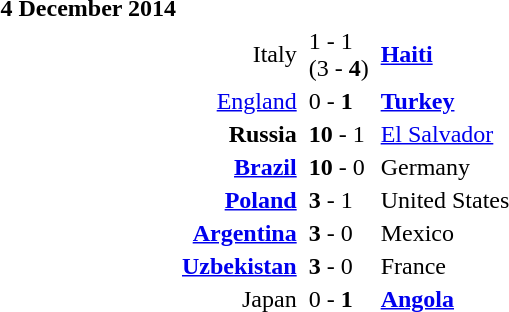<table>
<tr>
<td><strong>4 December 2014</strong></td>
</tr>
<tr>
<td></td>
<td align=right>Italy</td>
<td></td>
<td>1 - 1<br>(3 - <strong>4</strong>)</td>
<td></td>
<td><strong><a href='#'>Haiti</a></strong></td>
</tr>
<tr>
<td></td>
<td align=right><a href='#'>England</a></td>
<td></td>
<td>0 - <strong>1</strong></td>
<td></td>
<td><strong><a href='#'>Turkey</a></strong></td>
</tr>
<tr>
<td></td>
<td align=right><strong>Russia</strong></td>
<td></td>
<td><strong>10</strong> - 1</td>
<td></td>
<td><a href='#'>El Salvador</a></td>
</tr>
<tr>
<td></td>
<td align=right><strong><a href='#'>Brazil</a></strong></td>
<td></td>
<td><strong>10</strong> - 0</td>
<td></td>
<td>Germany</td>
</tr>
<tr>
<td></td>
<td align=right><strong><a href='#'>Poland</a></strong></td>
<td></td>
<td><strong>3</strong> - 1</td>
<td></td>
<td>United States</td>
</tr>
<tr>
<td></td>
<td align=right><strong><a href='#'>Argentina</a></strong></td>
<td></td>
<td><strong>3</strong> - 0</td>
<td></td>
<td>Mexico</td>
</tr>
<tr>
<td></td>
<td align=right><strong><a href='#'>Uzbekistan</a></strong></td>
<td></td>
<td><strong>3</strong> - 0</td>
<td></td>
<td>France</td>
</tr>
<tr>
<td></td>
<td align=right>Japan</td>
<td></td>
<td>0 - <strong>1</strong></td>
<td></td>
<td><strong><a href='#'>Angola</a></strong></td>
</tr>
</table>
